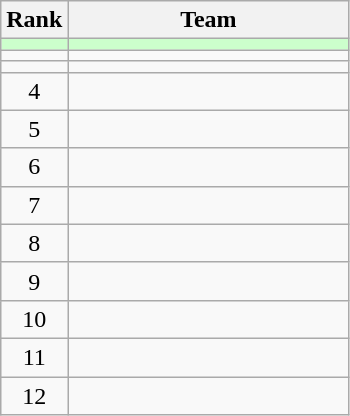<table class=wikitable style="text-align:center;">
<tr>
<th>Rank</th>
<th width=180>Team</th>
</tr>
<tr bgcolor=#CCFFCC>
<td></td>
<td align=left></td>
</tr>
<tr>
<td></td>
<td align=left></td>
</tr>
<tr>
<td></td>
<td align=left></td>
</tr>
<tr>
<td>4</td>
<td align=left></td>
</tr>
<tr>
<td>5</td>
<td align=left></td>
</tr>
<tr>
<td>6</td>
<td align=left></td>
</tr>
<tr>
<td>7</td>
<td align=left></td>
</tr>
<tr>
<td>8</td>
<td align=left></td>
</tr>
<tr>
<td>9</td>
<td align=left></td>
</tr>
<tr>
<td>10</td>
<td align=left></td>
</tr>
<tr>
<td>11</td>
<td align=left></td>
</tr>
<tr>
<td>12</td>
<td align=left></td>
</tr>
</table>
